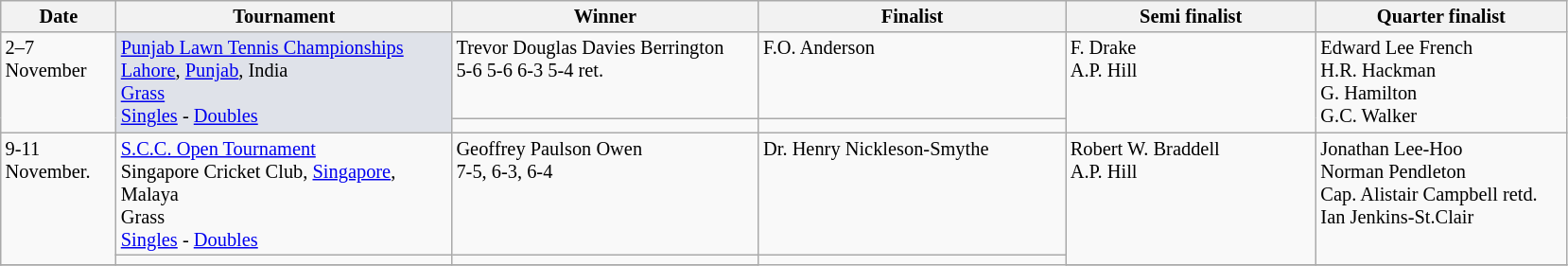<table class="wikitable" style="font-size:85%;">
<tr>
<th width="75">Date</th>
<th width="230">Tournament</th>
<th width="210">Winner</th>
<th width="210">Finalist</th>
<th width="170">Semi finalist</th>
<th width="170">Quarter finalist</th>
</tr>
<tr valign=top>
<td rowspan=2>2–7 November</td>
<td style="background:#dfe2e9"  rowspan=2><a href='#'>Punjab Lawn Tennis Championships</a><br><a href='#'>Lahore</a>, <a href='#'>Punjab</a>, India<br><a href='#'>Grass</a><br><a href='#'>Singles</a> - <a href='#'>Doubles</a></td>
<td>  Trevor Douglas Davies Berrington<br> 5-6 5-6 6-3 5-4 ret.</td>
<td>  F.O. Anderson</td>
<td rowspan=2>  F. Drake <br>  A.P. Hill</td>
<td rowspan=2> Edward Lee French <br>  H.R. Hackman <br> G. Hamilton <br>  G.C. Walker</td>
</tr>
<tr valign=top>
<td></td>
<td></td>
</tr>
<tr valign=top>
<td rowspan=2>9-11 November.</td>
<td><a href='#'>S.C.C. Open Tournament</a><br>Singapore Cricket Club, <a href='#'>Singapore</a>, Malaya<br>Grass<br><a href='#'>Singles</a> - <a href='#'>Doubles</a></td>
<td> Geoffrey Paulson Owen<br>7-5, 6-3, 6-4</td>
<td>  Dr. Henry Nickleson-Smythe</td>
<td rowspan=2> Robert W. Braddell<br>  A.P. Hill</td>
<td rowspan=2> Jonathan Lee-Hoo <br> Norman Pendleton<br> Cap. Alistair Campbell retd. <br> Ian Jenkins-St.Clair</td>
</tr>
<tr valign=top>
<td></td>
<td></td>
</tr>
<tr valign=top>
</tr>
</table>
